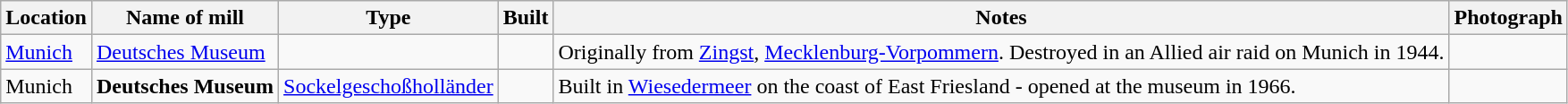<table class="wikitable sortable">
<tr>
<th>Location</th>
<th>Name of mill</th>
<th>Type</th>
<th>Built</th>
<th class="unsortable">Notes</th>
<th class="unsortable">Photograph</th>
</tr>
<tr>
<td><a href='#'>Munich</a></td>
<td><a href='#'>Deutsches Museum</a></td>
<td></td>
<td></td>
<td>Originally from <a href='#'>Zingst</a>, <a href='#'>Mecklenburg-Vorpommern</a>. Destroyed in an Allied air raid on Munich in 1944.</td>
<td></td>
</tr>
<tr>
<td>Munich</td>
<td><strong>Deutsches Museum</strong></td>
<td><a href='#'>Sockelgeschoßholländer</a></td>
<td></td>
<td>Built in <a href='#'>Wiesedermeer</a> on the coast of East Friesland - opened at the museum in 1966.</td>
<td></td>
</tr>
</table>
